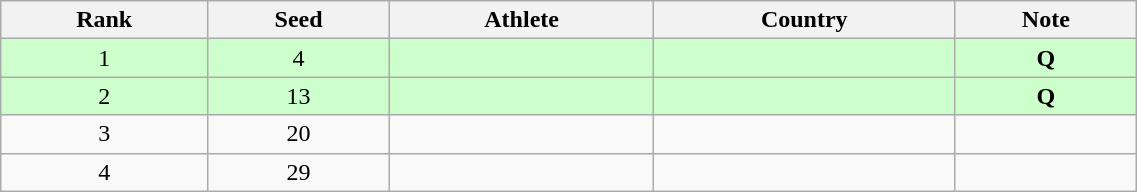<table class="wikitable sortable" style="text-align:center" width=60%>
<tr>
<th>Rank</th>
<th>Seed</th>
<th>Athlete</th>
<th>Country</th>
<th>Note</th>
</tr>
<tr bgcolor=ccffcc>
<td>1</td>
<td>4</td>
<td align=left></td>
<td align=left></td>
<td><strong>Q</strong></td>
</tr>
<tr bgcolor=ccffcc>
<td>2</td>
<td>13</td>
<td align=left></td>
<td align=left></td>
<td><strong>Q</strong></td>
</tr>
<tr>
<td>3</td>
<td>20</td>
<td align=left></td>
<td align=left></td>
<td></td>
</tr>
<tr>
<td>4</td>
<td>29</td>
<td align=left></td>
<td align=left></td>
<td></td>
</tr>
</table>
